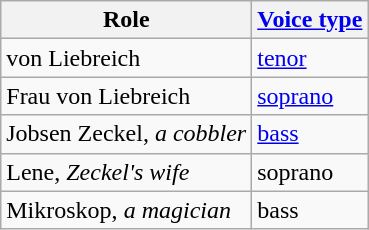<table class="wikitable">
<tr>
<th>Role</th>
<th><a href='#'>Voice type</a></th>
</tr>
<tr>
<td>von Liebreich</td>
<td><a href='#'>tenor</a></td>
</tr>
<tr>
<td>Frau von Liebreich</td>
<td><a href='#'>soprano</a></td>
</tr>
<tr>
<td>Jobsen Zeckel, <em>a cobbler</em></td>
<td><a href='#'>bass</a></td>
</tr>
<tr>
<td>Lene, <em>Zeckel's wife</em></td>
<td>soprano</td>
</tr>
<tr>
<td>Mikroskop, <em>a magician</em></td>
<td>bass</td>
</tr>
</table>
